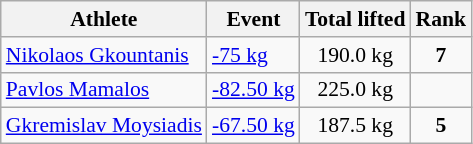<table class="wikitable" style="font-size:90%">
<tr>
<th>Athlete</th>
<th>Event</th>
<th>Total lifted</th>
<th>Rank</th>
</tr>
<tr>
<td><a href='#'>Nikolaos Gkountanis</a></td>
<td><a href='#'>-75 kg</a></td>
<td align="center">190.0 kg</td>
<td align="center"><strong>7</strong></td>
</tr>
<tr>
<td><a href='#'>Pavlos Mamalos</a></td>
<td><a href='#'>-82.50 kg</a></td>
<td align="center">225.0 kg</td>
<td align="center"></td>
</tr>
<tr>
<td><a href='#'>Gkremislav Moysiadis</a></td>
<td><a href='#'>-67.50 kg</a></td>
<td align="center">187.5 kg</td>
<td align="center"><strong>5</strong></td>
</tr>
</table>
